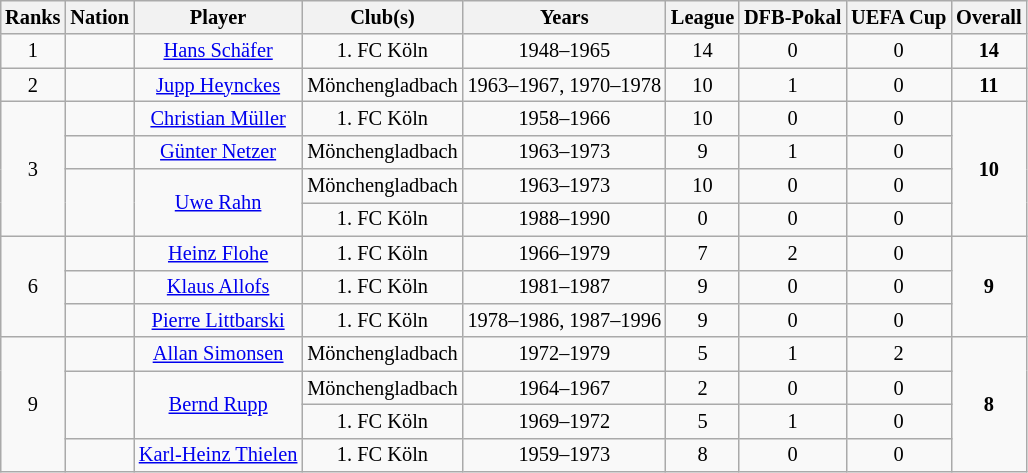<table class="wikitable sortable" style="text-align:center; margin-left:1em; font-size:85%;">
<tr>
<th>Ranks</th>
<th>Nation</th>
<th>Player</th>
<th>Club(s)</th>
<th>Years</th>
<th>League</th>
<th>DFB-Pokal</th>
<th>UEFA Cup</th>
<th>Overall</th>
</tr>
<tr>
<td>1</td>
<td></td>
<td><a href='#'>Hans Schäfer</a></td>
<td>1. FC Köln</td>
<td>1948–1965</td>
<td>14</td>
<td>0</td>
<td>0</td>
<td><strong>14</strong></td>
</tr>
<tr>
<td>2</td>
<td></td>
<td><a href='#'>Jupp Heynckes</a></td>
<td>Mönchengladbach</td>
<td>1963–1967, 1970–1978</td>
<td>10</td>
<td>1</td>
<td>0</td>
<td><strong>11</strong></td>
</tr>
<tr>
<td rowspan=4>3</td>
<td></td>
<td><a href='#'>Christian Müller</a></td>
<td>1. FC Köln</td>
<td>1958–1966</td>
<td>10</td>
<td>0</td>
<td>0</td>
<td rowspan=4><strong>10</strong></td>
</tr>
<tr>
<td></td>
<td><a href='#'>Günter Netzer</a></td>
<td>Mönchengladbach</td>
<td>1963–1973</td>
<td>9</td>
<td>1</td>
<td>0</td>
</tr>
<tr>
<td rowspan=2></td>
<td rowspan=2><a href='#'>Uwe Rahn</a></td>
<td>Mönchengladbach</td>
<td>1963–1973</td>
<td>10</td>
<td>0</td>
<td>0</td>
</tr>
<tr>
<td>1. FC Köln</td>
<td>1988–1990</td>
<td>0</td>
<td>0</td>
<td>0</td>
</tr>
<tr>
<td rowspan=3>6</td>
<td></td>
<td><a href='#'>Heinz Flohe</a></td>
<td>1. FC Köln</td>
<td>1966–1979</td>
<td>7</td>
<td>2</td>
<td>0</td>
<td rowspan=3><strong>9</strong></td>
</tr>
<tr>
<td></td>
<td><a href='#'>Klaus Allofs</a></td>
<td>1. FC Köln</td>
<td>1981–1987</td>
<td>9</td>
<td>0</td>
<td>0</td>
</tr>
<tr>
<td></td>
<td><a href='#'>Pierre Littbarski</a></td>
<td>1. FC Köln</td>
<td>1978–1986, 1987–1996</td>
<td>9</td>
<td>0</td>
<td>0</td>
</tr>
<tr>
<td rowspan=4>9</td>
<td></td>
<td><a href='#'>Allan Simonsen</a></td>
<td>Mönchengladbach</td>
<td>1972–1979</td>
<td>5</td>
<td>1</td>
<td>2</td>
<td rowspan=4><strong>8</strong></td>
</tr>
<tr>
<td rowspan=2></td>
<td rowspan=2><a href='#'>Bernd Rupp</a></td>
<td>Mönchengladbach</td>
<td>1964–1967</td>
<td>2</td>
<td>0</td>
<td>0</td>
</tr>
<tr>
<td>1. FC Köln</td>
<td>1969–1972</td>
<td>5</td>
<td>1</td>
<td>0</td>
</tr>
<tr>
<td></td>
<td><a href='#'>Karl-Heinz Thielen</a></td>
<td>1. FC Köln</td>
<td>1959–1973</td>
<td>8</td>
<td>0</td>
<td>0</td>
</tr>
</table>
